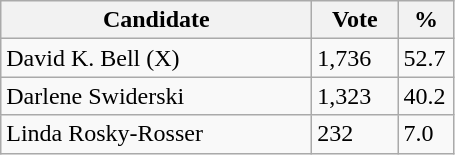<table class="wikitable">
<tr>
<th bgcolor="#DDDDFF" width="200px">Candidate</th>
<th bgcolor="#DDDDFF" width="50px">Vote</th>
<th bgcolor="#DDDDFF" width="30px">%</th>
</tr>
<tr>
<td>David K. Bell (X)</td>
<td>1,736</td>
<td>52.7</td>
</tr>
<tr>
<td>Darlene Swiderski</td>
<td>1,323</td>
<td>40.2</td>
</tr>
<tr>
<td>Linda Rosky-Rosser</td>
<td>232</td>
<td>7.0</td>
</tr>
</table>
